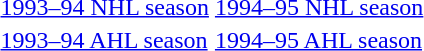<table>
<tr>
<td><a href='#'>1993–94 NHL season</a></td>
<td><a href='#'>1994–95 NHL season</a></td>
</tr>
<tr>
<td><a href='#'>1993–94 AHL season</a></td>
<td><a href='#'>1994–95 AHL season</a></td>
</tr>
<tr>
</tr>
</table>
